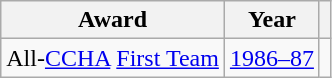<table class="wikitable">
<tr>
<th>Award</th>
<th>Year</th>
<th></th>
</tr>
<tr>
<td>All-<a href='#'>CCHA</a> <a href='#'>First Team</a></td>
<td><a href='#'>1986–87</a></td>
<td></td>
</tr>
</table>
